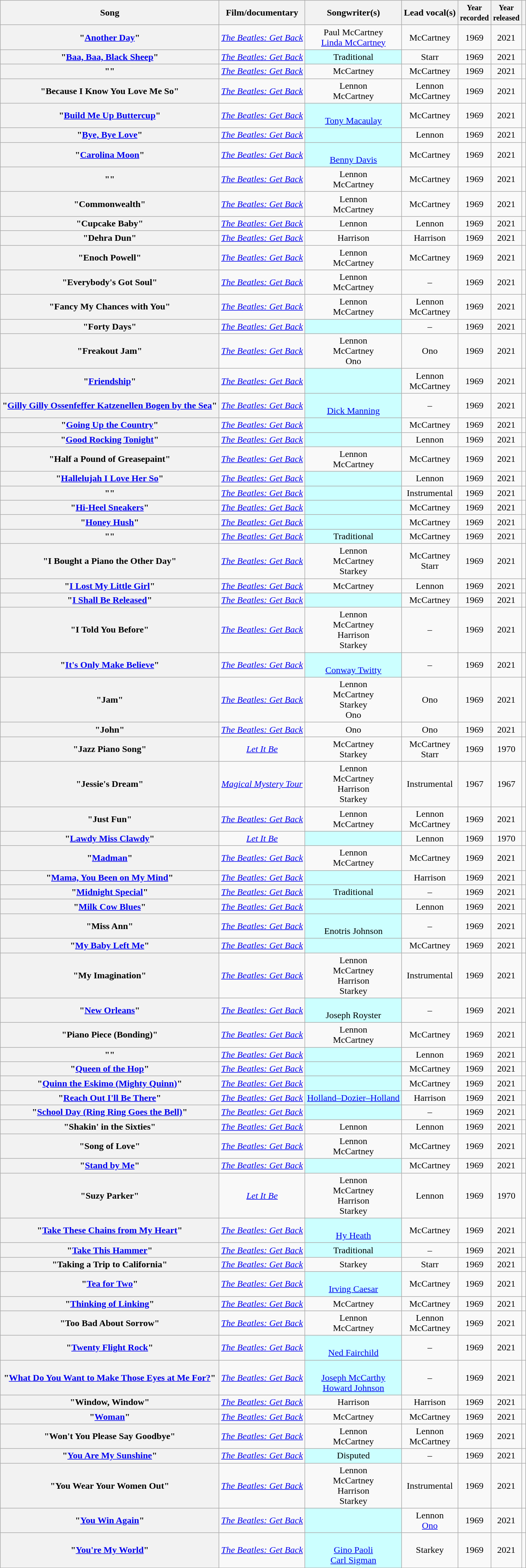<table class="wikitable sortable sticky-header-multi plainrowheaders" style="text-align:center">
<tr>
<th scope="col">Song</th>
<th scope="col">Film/documentary</th>
<th scope="col">Songwriter(s)</th>
<th scope="col">Lead vocal(s)</th>
<th scope="col"><small>Year<br>recorded</small></th>
<th scope="col"><small>Year<br>released</small></th>
<th scope="col" class="unsortable"></th>
</tr>
<tr>
<th scope="row">"<a href='#'>Another Day</a>"</th>
<td><em><a href='#'>The Beatles: Get Back</a></em></td>
<td>Paul McCartney<br><a href='#'>Linda McCartney</a></td>
<td>McCartney</td>
<td>1969</td>
<td>2021</td>
<td><br></td>
</tr>
<tr>
<th scope="row">"<a href='#'>Baa, Baa, Black Sheep</a>"</th>
<td><em><a href='#'>The Beatles: Get Back</a></em></td>
<td style="background-color:#CCFFFF">Traditional </td>
<td>Starr</td>
<td>1969</td>
<td>2021</td>
<td><br></td>
</tr>
<tr>
<th scope="row">""</th>
<td><em><a href='#'>The Beatles: Get Back</a></em></td>
<td>McCartney</td>
<td>McCartney</td>
<td>1969</td>
<td>2021</td>
<td><br></td>
</tr>
<tr>
<th scope="row">"Because I Know You Love Me So"</th>
<td><em><a href='#'>The Beatles: Get Back</a></em></td>
<td>Lennon<br>McCartney</td>
<td>Lennon<br>McCartney</td>
<td>1969</td>
<td>2021</td>
<td><br></td>
</tr>
<tr>
<th scope="row">"<a href='#'>Build Me Up Buttercup</a>"</th>
<td><em><a href='#'>The Beatles: Get Back</a></em></td>
<td style="background-color:#CCFFFF"><br><a href='#'>Tony Macaulay</a> </td>
<td>McCartney</td>
<td>1969</td>
<td>2021</td>
<td><br></td>
</tr>
<tr>
<th scope="row">"<a href='#'>Bye, Bye Love</a>"</th>
<td><em><a href='#'>The Beatles: Get Back</a></em></td>
<td style="background-color:#CCFFFF"> </td>
<td>Lennon</td>
<td>1969</td>
<td>2021</td>
<td><br></td>
</tr>
<tr>
<th scope="row">"<a href='#'>Carolina Moon</a>"</th>
<td><em><a href='#'>The Beatles: Get Back</a></em></td>
<td style="background-color:#CCFFFF"><br><a href='#'>Benny Davis</a> </td>
<td>McCartney</td>
<td>1969</td>
<td>2021</td>
<td><br></td>
</tr>
<tr>
<th scope="row">""</th>
<td><em><a href='#'>The Beatles: Get Back</a></em></td>
<td>Lennon<br>McCartney</td>
<td>McCartney</td>
<td>1969</td>
<td>2021</td>
<td><br></td>
</tr>
<tr>
<th scope="row">"Commonwealth"</th>
<td><em><a href='#'>The Beatles: Get Back</a></em></td>
<td>Lennon<br>McCartney</td>
<td>McCartney</td>
<td>1969</td>
<td>2021</td>
<td><br></td>
</tr>
<tr>
<th scope="row">"Cupcake Baby"</th>
<td><em><a href='#'>The Beatles: Get Back</a></em></td>
<td>Lennon</td>
<td>Lennon</td>
<td>1969</td>
<td>2021</td>
<td><br></td>
</tr>
<tr>
<th scope="row">"Dehra Dun"</th>
<td><em><a href='#'>The Beatles: Get Back</a></em></td>
<td>Harrison</td>
<td>Harrison</td>
<td>1969</td>
<td>2021</td>
<td><br></td>
</tr>
<tr>
<th scope="row">"Enoch Powell"</th>
<td><em><a href='#'>The Beatles: Get Back</a></em></td>
<td>Lennon<br>McCartney</td>
<td>McCartney</td>
<td>1969</td>
<td>2021</td>
<td><br></td>
</tr>
<tr>
<th scope="row">"Everybody's Got Soul"</th>
<td><em><a href='#'>The Beatles: Get Back</a></em></td>
<td>Lennon<br>McCartney</td>
<td>–</td>
<td>1969</td>
<td>2021</td>
<td><br></td>
</tr>
<tr>
<th scope="row">"Fancy My Chances with You"</th>
<td><em><a href='#'>The Beatles: Get Back</a></em></td>
<td>Lennon<br>McCartney</td>
<td>Lennon<br>McCartney</td>
<td>1969</td>
<td>2021</td>
<td><br></td>
</tr>
<tr>
<th scope="row">"Forty Days"</th>
<td><em><a href='#'>The Beatles: Get Back</a></em></td>
<td style="background-color:#CCFFFF"> </td>
<td>–</td>
<td>1969</td>
<td>2021</td>
<td><br></td>
</tr>
<tr>
<th scope="row">"Freakout Jam"</th>
<td><em><a href='#'>The Beatles: Get Back</a></em></td>
<td>Lennon<br>McCartney<br>Ono</td>
<td>Ono</td>
<td>1969</td>
<td>2021</td>
<td><br></td>
</tr>
<tr>
<th scope="row">"<a href='#'>Friendship</a>"</th>
<td><em><a href='#'>The Beatles: Get Back</a></em></td>
<td style="background-color:#CCFFFF"> </td>
<td>Lennon<br>McCartney</td>
<td>1969</td>
<td>2021</td>
<td><br></td>
</tr>
<tr>
<th scope="row">"<a href='#'>Gilly Gilly Ossenfeffer Katzenellen Bogen by the Sea</a>"</th>
<td><em><a href='#'>The Beatles: Get Back</a></em></td>
<td style="background-color:#CCFFFF"><br><a href='#'>Dick Manning</a> </td>
<td>–</td>
<td>1969</td>
<td>2021</td>
<td><br></td>
</tr>
<tr>
<th scope="row">"<a href='#'>Going Up the Country</a>"</th>
<td><em><a href='#'>The Beatles: Get Back</a></em></td>
<td style="background-color:#CCFFFF"> </td>
<td>McCartney</td>
<td>1969</td>
<td>2021</td>
<td><br></td>
</tr>
<tr>
<th scope="row">"<a href='#'>Good Rocking Tonight</a>"</th>
<td><em><a href='#'>The Beatles: Get Back</a></em></td>
<td style="background-color:#CCFFFF"> </td>
<td>Lennon</td>
<td>1969</td>
<td>2021</td>
<td><br></td>
</tr>
<tr>
<th scope="row">"Half a Pound of Greasepaint"</th>
<td><em><a href='#'>The Beatles: Get Back</a></em></td>
<td>Lennon<br>McCartney</td>
<td>McCartney</td>
<td>1969</td>
<td>2021</td>
<td><br></td>
</tr>
<tr>
<th scope="row">"<a href='#'>Hallelujah I Love Her So</a>"</th>
<td><em><a href='#'>The Beatles: Get Back</a></em></td>
<td style="background-color:#CCFFFF"> </td>
<td>Lennon</td>
<td>1969</td>
<td>2021</td>
<td><br></td>
</tr>
<tr>
<th scope="row">""</th>
<td><em><a href='#'>The Beatles: Get Back</a></em></td>
<td style="background-color:#CCFFFF"> </td>
<td>Instrumental</td>
<td>1969</td>
<td>2021</td>
<td><br></td>
</tr>
<tr>
<th scope="row">"<a href='#'>Hi-Heel Sneakers</a>"</th>
<td><em><a href='#'>The Beatles: Get Back</a></em></td>
<td style="background-color:#CCFFFF"> </td>
<td>McCartney</td>
<td>1969</td>
<td>2021</td>
<td><br></td>
</tr>
<tr>
<th scope="row">"<a href='#'>Honey Hush</a>"</th>
<td><em><a href='#'>The Beatles: Get Back</a></em></td>
<td style="background-color:#CCFFFF"> </td>
<td>McCartney</td>
<td>1969</td>
<td>2021</td>
<td><br></td>
</tr>
<tr>
<th scope="row">""</th>
<td><em><a href='#'>The Beatles: Get Back</a></em></td>
<td style="background-color:#CCFFFF">Traditional </td>
<td>McCartney</td>
<td>1969</td>
<td>2021</td>
<td><br></td>
</tr>
<tr>
<th scope="row">"I Bought a Piano the Other Day"</th>
<td><em><a href='#'>The Beatles: Get Back</a></em></td>
<td>Lennon<br>McCartney<br>Starkey</td>
<td>McCartney<br>Starr</td>
<td>1969</td>
<td>2021</td>
<td><br></td>
</tr>
<tr>
<th scope="row">"<a href='#'>I Lost My Little Girl</a>"</th>
<td><em><a href='#'>The Beatles: Get Back</a></em></td>
<td>McCartney</td>
<td>Lennon</td>
<td>1969</td>
<td>2021</td>
<td><br></td>
</tr>
<tr>
<th scope="row">"<a href='#'>I Shall Be Released</a>"</th>
<td><em><a href='#'>The Beatles: Get Back</a></em></td>
<td style="background-color:#CCFFFF"> </td>
<td>McCartney</td>
<td>1969</td>
<td>2021</td>
<td><br></td>
</tr>
<tr>
<th scope="row">"I Told You Before"</th>
<td><em><a href='#'>The Beatles: Get Back</a></em></td>
<td>Lennon<br>McCartney<br>Harrison<br>Starkey</td>
<td>–</td>
<td>1969</td>
<td>2021</td>
<td></td>
</tr>
<tr>
<th scope="row">"<a href='#'>It's Only Make Believe</a>"</th>
<td><em><a href='#'>The Beatles: Get Back</a></em></td>
<td style="background-color:#CCFFFF"><br><a href='#'>Conway Twitty</a> </td>
<td>–</td>
<td>1969</td>
<td>2021</td>
<td><br></td>
</tr>
<tr>
<th scope="row">"Jam"</th>
<td><em><a href='#'>The Beatles: Get Back</a></em></td>
<td>Lennon<br>McCartney<br>Starkey<br>Ono</td>
<td>Ono</td>
<td>1969</td>
<td>2021</td>
<td><br></td>
</tr>
<tr>
<th scope="row">"John"</th>
<td><em><a href='#'>The Beatles: Get Back</a></em></td>
<td>Ono</td>
<td>Ono</td>
<td>1969</td>
<td>2021</td>
<td><br></td>
</tr>
<tr>
<th scope="row">"Jazz Piano Song"</th>
<td><em><a href='#'>Let It Be</a></em></td>
<td>McCartney<br>Starkey</td>
<td>McCartney<br>Starr</td>
<td>1969</td>
<td>1970</td>
<td></td>
</tr>
<tr>
<th scope="row">"Jessie's Dream"</th>
<td><em><a href='#'>Magical Mystery Tour</a></em></td>
<td>Lennon<br>McCartney<br>Harrison<br>Starkey</td>
<td>Instrumental</td>
<td>1967</td>
<td>1967</td>
<td></td>
</tr>
<tr>
<th scope="row">"Just Fun"</th>
<td><em><a href='#'>The Beatles: Get Back</a></em></td>
<td>Lennon<br>McCartney</td>
<td>Lennon<br>McCartney</td>
<td>1969</td>
<td>2021</td>
<td><br></td>
</tr>
<tr>
<th scope="row">"<a href='#'>Lawdy Miss Clawdy</a>"</th>
<td><em><a href='#'>Let It Be</a></em></td>
<td style="background-color:#CCFFFF"> </td>
<td>Lennon</td>
<td>1969</td>
<td>1970</td>
<td></td>
</tr>
<tr>
<th scope="row">"<a href='#'>Madman</a>"</th>
<td><em><a href='#'>The Beatles: Get Back</a></em></td>
<td>Lennon<br>McCartney</td>
<td>McCartney</td>
<td>1969</td>
<td>2021</td>
<td><br></td>
</tr>
<tr>
<th scope="row">"<a href='#'>Mama, You Been on My Mind</a>"</th>
<td><em><a href='#'>The Beatles: Get Back</a></em></td>
<td style="background-color:#CCFFFF"> </td>
<td>Harrison</td>
<td>1969</td>
<td>2021</td>
<td><br></td>
</tr>
<tr>
<th scope="row">"<a href='#'>Midnight Special</a>"</th>
<td><em><a href='#'>The Beatles: Get Back</a></em></td>
<td style="background-color:#CCFFFF">Traditional </td>
<td>–</td>
<td>1969</td>
<td>2021</td>
<td><br></td>
</tr>
<tr>
<th scope="row">"<a href='#'>Milk Cow Blues</a>"</th>
<td><em><a href='#'>The Beatles: Get Back</a></em></td>
<td style="background-color:#CCFFFF"> </td>
<td>Lennon</td>
<td>1969</td>
<td>2021</td>
<td><br></td>
</tr>
<tr>
<th scope="row">"Miss Ann"</th>
<td><em><a href='#'>The Beatles: Get Back</a></em></td>
<td style="background-color:#CCFFFF"><br>Enotris Johnson </td>
<td>–</td>
<td>1969</td>
<td>2021</td>
<td><br></td>
</tr>
<tr>
<th scope="row">"<a href='#'>My Baby Left Me</a>"</th>
<td><em><a href='#'>The Beatles: Get Back</a></em></td>
<td style="background-color:#CCFFFF"> </td>
<td>McCartney</td>
<td>1969</td>
<td>2021</td>
<td><br></td>
</tr>
<tr>
<th scope="row">"My Imagination"</th>
<td><em><a href='#'>The Beatles: Get Back</a></em></td>
<td>Lennon<br>McCartney<br>Harrison<br>Starkey</td>
<td>Instrumental</td>
<td>1969</td>
<td>2021</td>
<td><br></td>
</tr>
<tr>
<th scope="row">"<a href='#'>New Orleans</a>"</th>
<td><em><a href='#'>The Beatles: Get Back</a></em></td>
<td style="background-color:#CCFFFF"><br>Joseph Royster </td>
<td>–</td>
<td>1969</td>
<td>2021</td>
<td><br></td>
</tr>
<tr>
<th scope="row">"Piano Piece (Bonding)"</th>
<td><em><a href='#'>The Beatles: Get Back</a></em></td>
<td>Lennon<br>McCartney</td>
<td>McCartney</td>
<td>1969</td>
<td>2021</td>
<td><br></td>
</tr>
<tr>
<th scope="row">""</th>
<td><em><a href='#'>The Beatles: Get Back</a></em></td>
<td style="background-color:#CCFFFF"> </td>
<td>Lennon</td>
<td>1969</td>
<td>2021</td>
<td><br></td>
</tr>
<tr>
<th scope="row">"<a href='#'>Queen of the Hop</a>"</th>
<td><em><a href='#'>The Beatles: Get Back</a></em></td>
<td style="background-color:#CCFFFF"> </td>
<td>McCartney</td>
<td>1969</td>
<td>2021</td>
<td><br></td>
</tr>
<tr>
<th scope="row">"<a href='#'>Quinn the Eskimo (Mighty Quinn)</a>"</th>
<td><em><a href='#'>The Beatles: Get Back</a></em></td>
<td style="background-color:#CCFFFF"> </td>
<td>McCartney</td>
<td>1969</td>
<td>2021</td>
<td><br></td>
</tr>
<tr>
<th scope="row">"<a href='#'>Reach Out I'll Be There</a>"</th>
<td><em><a href='#'>The Beatles: Get Back</a></em></td>
<td style="background-color:#CCFFFF"><a href='#'>Holland–Dozier–Holland</a> </td>
<td>Harrison</td>
<td>1969</td>
<td>2021</td>
<td><br></td>
</tr>
<tr>
<th scope="row">"<a href='#'>School Day (Ring Ring Goes the Bell)</a>"</th>
<td><em><a href='#'>The Beatles: Get Back</a></em></td>
<td style="background-color:#CCFFFF"> </td>
<td>–</td>
<td>1969</td>
<td>2021</td>
<td><br></td>
</tr>
<tr>
<th scope="row">"Shakin' in the Sixties"</th>
<td><em><a href='#'>The Beatles: Get Back</a></em></td>
<td>Lennon</td>
<td>Lennon</td>
<td>1969</td>
<td>2021</td>
<td><br></td>
</tr>
<tr>
<th scope="row">"Song of Love"</th>
<td><em><a href='#'>The Beatles: Get Back</a></em></td>
<td>Lennon<br>McCartney</td>
<td>McCartney</td>
<td>1969</td>
<td>2021</td>
<td><br></td>
</tr>
<tr>
<th scope="row">"<a href='#'>Stand by Me</a>"</th>
<td><em><a href='#'>The Beatles: Get Back</a></em></td>
<td style="background-color:#CCFFFF"> </td>
<td>McCartney</td>
<td>1969</td>
<td>2021</td>
<td><br></td>
</tr>
<tr>
<th scope="row">"Suzy Parker"</th>
<td><em><a href='#'>Let It Be</a></em></td>
<td>Lennon<br>McCartney<br>Harrison<br>Starkey</td>
<td>Lennon</td>
<td>1969</td>
<td>1970</td>
<td></td>
</tr>
<tr>
<th scope="row">"<a href='#'>Take These Chains from My Heart</a>"</th>
<td><em><a href='#'>The Beatles: Get Back</a></em></td>
<td style="background-color:#CCFFFF"><br><a href='#'>Hy Heath</a> </td>
<td>McCartney</td>
<td>1969</td>
<td>2021</td>
<td><br></td>
</tr>
<tr>
<th scope="row">"<a href='#'>Take This Hammer</a>"</th>
<td><em><a href='#'>The Beatles: Get Back</a></em></td>
<td style="background-color:#CCFFFF">Traditional </td>
<td>–</td>
<td>1969</td>
<td>2021</td>
<td><br></td>
</tr>
<tr>
<th scope="row">"Taking a Trip to California"</th>
<td><em><a href='#'>The Beatles: Get Back</a></em></td>
<td>Starkey</td>
<td>Starr</td>
<td>1969</td>
<td>2021</td>
<td><br></td>
</tr>
<tr>
<th scope="row">"<a href='#'>Tea for Two</a>"</th>
<td><em><a href='#'>The Beatles: Get Back</a></em></td>
<td style="background-color:#CCFFFF"><br><a href='#'>Irving Caesar</a> </td>
<td>McCartney</td>
<td>1969</td>
<td>2021</td>
<td><br></td>
</tr>
<tr>
<th scope="row">"<a href='#'>Thinking of Linking</a>"</th>
<td><em><a href='#'>The Beatles: Get Back</a></em></td>
<td>McCartney</td>
<td>McCartney</td>
<td>1969</td>
<td>2021</td>
<td><br></td>
</tr>
<tr>
<th scope="row">"Too Bad About Sorrow"</th>
<td><em><a href='#'>The Beatles: Get Back</a></em></td>
<td>Lennon<br>McCartney</td>
<td>Lennon<br>McCartney</td>
<td>1969</td>
<td>2021</td>
<td><br></td>
</tr>
<tr>
<th scope="row">"<a href='#'>Twenty Flight Rock</a>"</th>
<td><em><a href='#'>The Beatles: Get Back</a></em></td>
<td style="background-color:#CCFFFF"><br><a href='#'>Ned Fairchild</a> </td>
<td>–</td>
<td>1969</td>
<td>2021</td>
<td><br></td>
</tr>
<tr>
<th scope="row">"<a href='#'>What Do You Want to Make Those Eyes at Me For?</a>"</th>
<td><em><a href='#'>The Beatles: Get Back</a></em></td>
<td style="background-color:#CCFFFF"><br><a href='#'>Joseph McCarthy</a><br><a href='#'>Howard Johnson</a> </td>
<td>–</td>
<td>1969</td>
<td>2021</td>
<td><br></td>
</tr>
<tr>
<th scope="row">"Window, Window"</th>
<td><em><a href='#'>The Beatles: Get Back</a></em></td>
<td>Harrison</td>
<td>Harrison</td>
<td>1969</td>
<td>2021</td>
<td><br></td>
</tr>
<tr>
<th scope="row">"<a href='#'>Woman</a>"</th>
<td><em><a href='#'>The Beatles: Get Back</a></em></td>
<td>McCartney</td>
<td>McCartney</td>
<td>1969</td>
<td>2021</td>
<td><br></td>
</tr>
<tr>
<th scope="row">"Won't You Please Say Goodbye"</th>
<td><em><a href='#'>The Beatles: Get Back</a></em></td>
<td>Lennon<br>McCartney</td>
<td>Lennon<br>McCartney</td>
<td>1969</td>
<td>2021</td>
<td><br></td>
</tr>
<tr>
<th scope="row">"<a href='#'>You Are My Sunshine</a>"</th>
<td><em><a href='#'>The Beatles: Get Back</a></em></td>
<td style="background-color:#CCFFFF">Disputed </td>
<td>–</td>
<td>1969</td>
<td>2021</td>
<td><br></td>
</tr>
<tr>
<th scope="row">"You Wear Your Women Out"</th>
<td><em><a href='#'>The Beatles: Get Back</a></em></td>
<td>Lennon<br>McCartney<br>Harrison<br>Starkey</td>
<td>Instrumental</td>
<td>1969</td>
<td>2021</td>
<td><br></td>
</tr>
<tr>
<th scope="row">"<a href='#'>You Win Again</a>"</th>
<td><em><a href='#'>The Beatles: Get Back</a></em></td>
<td style="background-color:#CCFFFF"> </td>
<td>Lennon<br><a href='#'>Ono</a></td>
<td>1969</td>
<td>2021</td>
<td><br></td>
</tr>
<tr>
<th scope="row">"<a href='#'>You're My World</a>"</th>
<td><em><a href='#'>The Beatles: Get Back</a></em></td>
<td style="background-color:#CCFFFF"><br><a href='#'>Gino Paoli</a><br><a href='#'>Carl Sigman</a> </td>
<td>Starkey</td>
<td>1969</td>
<td>2021</td>
<td><br></td>
</tr>
<tr>
</tr>
</table>
